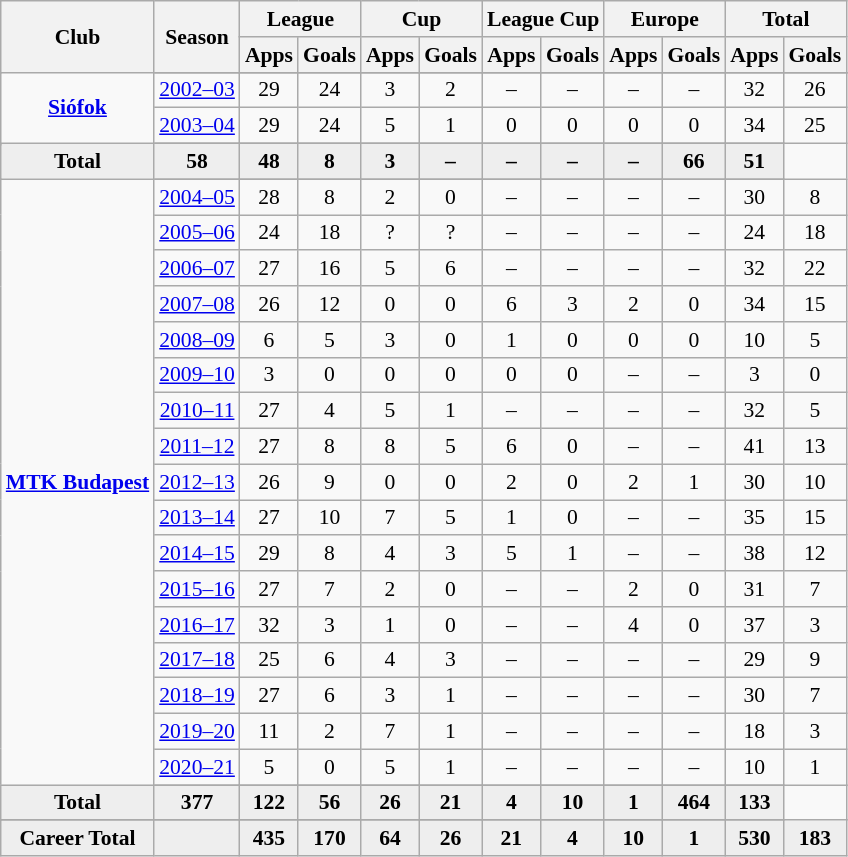<table class="wikitable" style="font-size:90%; text-align: center;">
<tr>
<th rowspan="2">Club</th>
<th rowspan="2">Season</th>
<th colspan="2">League</th>
<th colspan="2">Cup</th>
<th colspan="2">League Cup</th>
<th colspan="2">Europe</th>
<th colspan="2">Total</th>
</tr>
<tr>
<th>Apps</th>
<th>Goals</th>
<th>Apps</th>
<th>Goals</th>
<th>Apps</th>
<th>Goals</th>
<th>Apps</th>
<th>Goals</th>
<th>Apps</th>
<th>Goals</th>
</tr>
<tr ||-||-||-|->
<td rowspan="4" valign="center"><strong><a href='#'>Siófok</a></strong></td>
</tr>
<tr>
<td><a href='#'>2002–03</a></td>
<td>29</td>
<td>24</td>
<td>3</td>
<td>2</td>
<td>–</td>
<td>–</td>
<td>–</td>
<td>–</td>
<td>32</td>
<td>26</td>
</tr>
<tr>
<td><a href='#'>2003–04</a></td>
<td>29</td>
<td>24</td>
<td>5</td>
<td>1</td>
<td>0</td>
<td>0</td>
<td>0</td>
<td>0</td>
<td>34</td>
<td>25</td>
</tr>
<tr>
</tr>
<tr style="font-weight:bold; background-color:#eeeeee;">
<td>Total</td>
<td>58</td>
<td>48</td>
<td>8</td>
<td>3</td>
<td>–</td>
<td>–</td>
<td>–</td>
<td>–</td>
<td>66</td>
<td>51</td>
</tr>
<tr>
<td rowspan="19" valign="center"><strong><a href='#'>MTK Budapest</a></strong></td>
</tr>
<tr>
<td><a href='#'>2004–05</a></td>
<td>28</td>
<td>8</td>
<td>2</td>
<td>0</td>
<td>–</td>
<td>–</td>
<td>–</td>
<td>–</td>
<td>30</td>
<td>8</td>
</tr>
<tr>
<td><a href='#'>2005–06</a></td>
<td>24</td>
<td>18</td>
<td>?</td>
<td>?</td>
<td>–</td>
<td>–</td>
<td>–</td>
<td>–</td>
<td>24</td>
<td>18</td>
</tr>
<tr>
<td><a href='#'>2006–07</a></td>
<td>27</td>
<td>16</td>
<td>5</td>
<td>6</td>
<td>–</td>
<td>–</td>
<td>–</td>
<td>–</td>
<td>32</td>
<td>22</td>
</tr>
<tr>
<td><a href='#'>2007–08</a></td>
<td>26</td>
<td>12</td>
<td>0</td>
<td>0</td>
<td>6</td>
<td>3</td>
<td>2</td>
<td>0</td>
<td>34</td>
<td>15</td>
</tr>
<tr>
<td><a href='#'>2008–09</a></td>
<td>6</td>
<td>5</td>
<td>3</td>
<td>0</td>
<td>1</td>
<td>0</td>
<td>0</td>
<td>0</td>
<td>10</td>
<td>5</td>
</tr>
<tr>
<td><a href='#'>2009–10</a></td>
<td>3</td>
<td>0</td>
<td>0</td>
<td>0</td>
<td>0</td>
<td>0</td>
<td>–</td>
<td>–</td>
<td>3</td>
<td>0</td>
</tr>
<tr>
<td><a href='#'>2010–11</a></td>
<td>27</td>
<td>4</td>
<td>5</td>
<td>1</td>
<td>–</td>
<td>–</td>
<td>–</td>
<td>–</td>
<td>32</td>
<td>5</td>
</tr>
<tr>
<td><a href='#'>2011–12</a></td>
<td>27</td>
<td>8</td>
<td>8</td>
<td>5</td>
<td>6</td>
<td>0</td>
<td>–</td>
<td>–</td>
<td>41</td>
<td>13</td>
</tr>
<tr>
<td><a href='#'>2012–13</a></td>
<td>26</td>
<td>9</td>
<td>0</td>
<td>0</td>
<td>2</td>
<td>0</td>
<td>2</td>
<td>1</td>
<td>30</td>
<td>10</td>
</tr>
<tr>
<td><a href='#'>2013–14</a></td>
<td>27</td>
<td>10</td>
<td>7</td>
<td>5</td>
<td>1</td>
<td>0</td>
<td>–</td>
<td>–</td>
<td>35</td>
<td>15</td>
</tr>
<tr>
<td><a href='#'>2014–15</a></td>
<td>29</td>
<td>8</td>
<td>4</td>
<td>3</td>
<td>5</td>
<td>1</td>
<td>–</td>
<td>–</td>
<td>38</td>
<td>12</td>
</tr>
<tr>
<td><a href='#'>2015–16</a></td>
<td>27</td>
<td>7</td>
<td>2</td>
<td>0</td>
<td>–</td>
<td>–</td>
<td>2</td>
<td>0</td>
<td>31</td>
<td>7</td>
</tr>
<tr>
<td><a href='#'>2016–17</a></td>
<td>32</td>
<td>3</td>
<td>1</td>
<td>0</td>
<td>–</td>
<td>–</td>
<td>4</td>
<td>0</td>
<td>37</td>
<td>3</td>
</tr>
<tr>
<td><a href='#'>2017–18</a></td>
<td>25</td>
<td>6</td>
<td>4</td>
<td>3</td>
<td>–</td>
<td>–</td>
<td>–</td>
<td>–</td>
<td>29</td>
<td>9</td>
</tr>
<tr>
<td><a href='#'>2018–19</a></td>
<td>27</td>
<td>6</td>
<td>3</td>
<td>1</td>
<td>–</td>
<td>–</td>
<td>–</td>
<td>–</td>
<td>30</td>
<td>7</td>
</tr>
<tr>
<td><a href='#'>2019–20</a></td>
<td>11</td>
<td>2</td>
<td>7</td>
<td>1</td>
<td>–</td>
<td>–</td>
<td>–</td>
<td>–</td>
<td>18</td>
<td>3</td>
</tr>
<tr>
<td><a href='#'>2020–21</a></td>
<td>5</td>
<td>0</td>
<td>5</td>
<td>1</td>
<td>–</td>
<td>–</td>
<td>–</td>
<td>–</td>
<td>10</td>
<td>1</td>
</tr>
<tr>
</tr>
<tr style="font-weight:bold; background-color:#eeeeee;">
<td>Total</td>
<td>377</td>
<td>122</td>
<td>56</td>
<td>26</td>
<td>21</td>
<td>4</td>
<td>10</td>
<td>1</td>
<td>464</td>
<td>133</td>
</tr>
<tr>
</tr>
<tr style="font-weight:bold; background-color:#eeeeee;">
<td rowspan="1" valign="top"><strong>Career Total</strong></td>
<td></td>
<td><strong>435</strong></td>
<td><strong>170</strong></td>
<td><strong>64</strong></td>
<td><strong>26</strong></td>
<td><strong>21</strong></td>
<td><strong>4</strong></td>
<td><strong>10</strong></td>
<td><strong>1</strong></td>
<td><strong>530</strong></td>
<td><strong>183</strong></td>
</tr>
</table>
